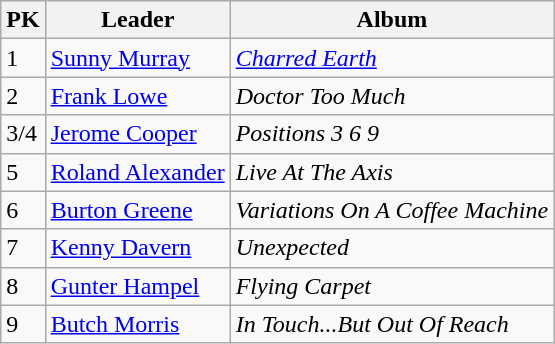<table class="wikitable sortable">
<tr>
<th>PK</th>
<th>Leader</th>
<th>Album</th>
</tr>
<tr>
<td>1</td>
<td><a href='#'>Sunny Murray</a></td>
<td><em><a href='#'>Charred Earth</a></em></td>
</tr>
<tr>
<td>2</td>
<td><a href='#'>Frank Lowe</a></td>
<td><em>Doctor Too Much</em></td>
</tr>
<tr>
<td>3/4</td>
<td><a href='#'>Jerome Cooper</a></td>
<td><em>Positions 3 6 9</em> </td>
</tr>
<tr>
<td>5</td>
<td><a href='#'>Roland Alexander</a></td>
<td><em>Live At The Axis</em></td>
</tr>
<tr>
<td>6</td>
<td><a href='#'>Burton Greene</a></td>
<td><em>Variations On A Coffee Machine</em></td>
</tr>
<tr>
<td>7</td>
<td><a href='#'>Kenny Davern</a></td>
<td><em>Unexpected</em></td>
</tr>
<tr>
<td>8</td>
<td><a href='#'>Gunter Hampel</a></td>
<td><em>Flying Carpet</em></td>
</tr>
<tr>
<td>9</td>
<td><a href='#'>Butch Morris</a></td>
<td><em>In Touch...But Out Of Reach</em></td>
</tr>
</table>
